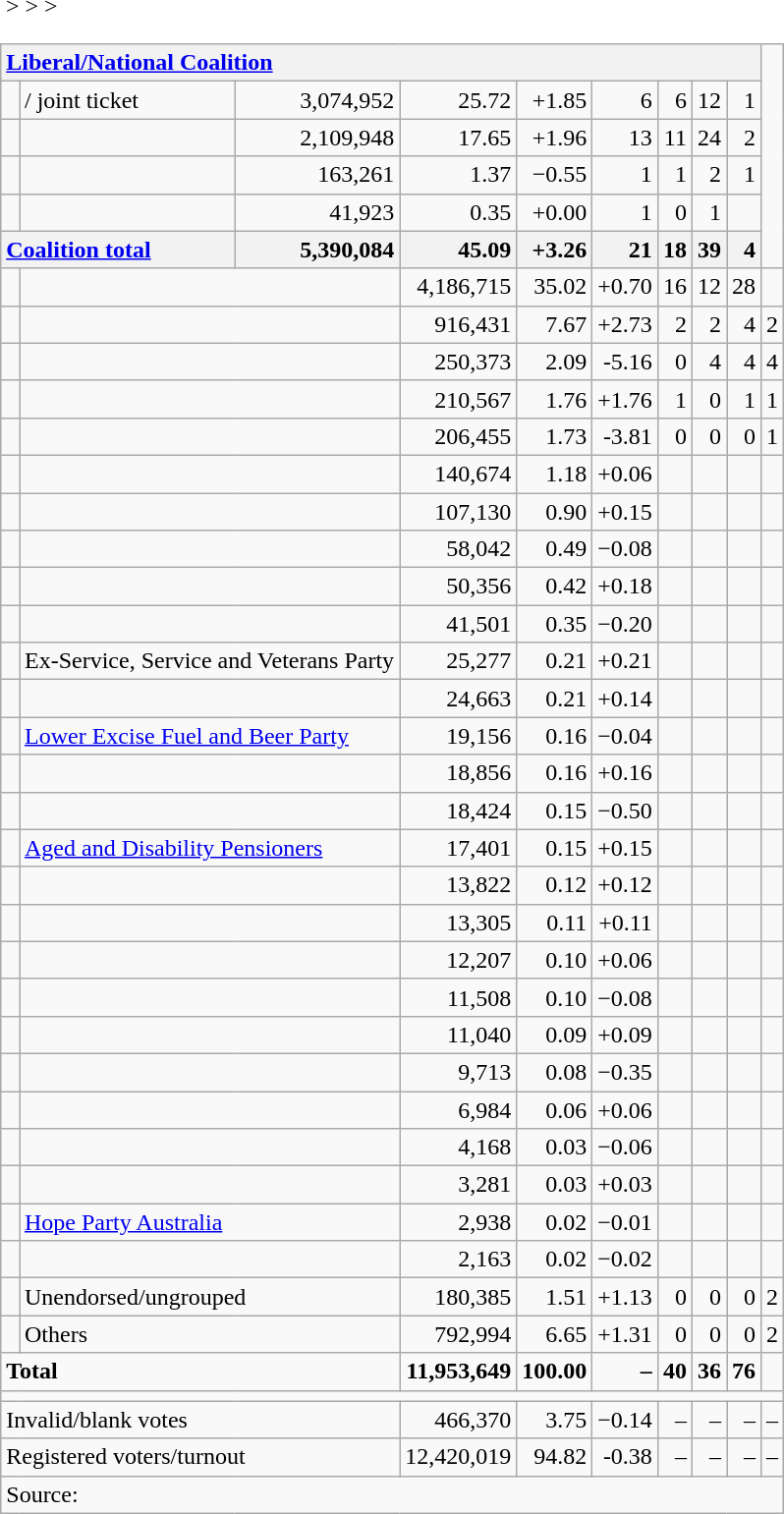<table class="wikitable" style="text-align:right;>
<tr>
<th colspan=3 rowspan=2>Party</th>
<th rowspan=2>Votes</th>
<th rowspan=2>%</th>
<th rowspan=2>±</th>
<th colspan=4>Seats</th>
</tr>
<tr>
<th>Seats<br>won</th>
<th>Not<br>up</th>
<th>New<br>total</th>
<th>Seat<br>change</th>
</tr>
<tr>
<td rowspan="6"> </td>
<th colspan="9" style="text-align:left;"><a href='#'>Liberal/National Coalition</a></th>
</tr>
<tr>
<td> </td>
<td align=left>/ joint ticket</td>
<td>3,074,952</td>
<td>25.72</td>
<td>+1.85</td>
<td>6</td>
<td>6</td>
<td>12</td>
<td> 1</td>
</tr>
<tr>
<td> </td>
<td align=left></td>
<td>2,109,948</td>
<td>17.65</td>
<td>+1.96</td>
<td>13</td>
<td>11</td>
<td>24</td>
<td> 2</td>
</tr>
<tr>
<td> </td>
<td align=left></td>
<td>163,261</td>
<td>1.37</td>
<td>−0.55</td>
<td>1</td>
<td>1</td>
<td>2</td>
<td> 1</td>
</tr>
<tr>
<td> </td>
<td align=left> </td>
<td>41,923</td>
<td>0.35</td>
<td>+0.00</td>
<td>1</td>
<td>0</td>
<td>1</td>
<td></td>
</tr>
<tr>
<th colspan="2" style="text-align:left;"><a href='#'>Coalition total</a></th>
<th style="text-align:right;">5,390,084</th>
<th style="text-align:right;">45.09</th>
<th style="text-align:right;">+3.26</th>
<th style="text-align:right;">21</th>
<th style="text-align:right;">18</th>
<th style="text-align:right;">39</th>
<th style="text-align:right;"> 4</th>
</tr>
<tr>
<td> </td>
<td align=left colspan=2></td>
<td>4,186,715</td>
<td>35.02</td>
<td>+0.70</td>
<td>16</td>
<td>12</td>
<td>28</td>
<td></td>
</tr>
<tr>
<td> </td>
<td align=left colspan=2></td>
<td>916,431</td>
<td>7.67</td>
<td>+2.73</td>
<td>2</td>
<td>2</td>
<td>4</td>
<td> 2</td>
</tr>
<tr>
<td> </td>
<td align=left colspan=2></td>
<td>250,373</td>
<td>2.09</td>
<td>-5.16</td>
<td>0</td>
<td>4</td>
<td>4</td>
<td> 4</td>
</tr>
<tr>
<td> </td>
<td align=left colspan=2></td>
<td>210,567</td>
<td>1.76</td>
<td>+1.76</td>
<td>1</td>
<td>0</td>
<td>1</td>
<td> 1</td>
</tr>
<tr>
<td> </td>
<td align=left colspan=2></td>
<td>206,455</td>
<td>1.73</td>
<td>-3.81</td>
<td>0</td>
<td>0</td>
<td>0</td>
<td> 1</td>
</tr>
<tr <noinclude>>
<td> </td>
<td align=left colspan=2></td>
<td>140,674</td>
<td>1.18</td>
<td>+0.06</td>
<td></td>
<td></td>
<td></td>
<td></td>
</tr>
<tr>
<td> </td>
<td align=left colspan=2></td>
<td>107,130</td>
<td>0.90</td>
<td>+0.15</td>
<td></td>
<td></td>
<td></td>
<td></td>
</tr>
<tr>
<td> </td>
<td align=left colspan=2></td>
<td>58,042</td>
<td>0.49</td>
<td>−0.08</td>
<td></td>
<td></td>
<td></td>
<td></td>
</tr>
<tr>
<td> </td>
<td align=left colspan=2></td>
<td>50,356</td>
<td>0.42</td>
<td>+0.18</td>
<td></td>
<td></td>
<td></td>
<td></td>
</tr>
<tr>
<td> </td>
<td align=left colspan=2></td>
<td>41,501</td>
<td>0.35</td>
<td>−0.20</td>
<td></td>
<td></td>
<td></td>
<td></td>
</tr>
<tr>
<td> </td>
<td align=left colspan=2>Ex-Service, Service and Veterans Party</td>
<td>25,277</td>
<td>0.21</td>
<td>+0.21</td>
<td></td>
<td></td>
<td></td>
<td></td>
</tr>
<tr>
<td> </td>
<td align=left colspan=2></td>
<td>24,663</td>
<td>0.21</td>
<td>+0.14</td>
<td></td>
<td></td>
<td></td>
<td></td>
</tr>
<tr>
<td> </td>
<td align=left colspan=2><a href='#'>Lower Excise Fuel and Beer Party</a></td>
<td>19,156</td>
<td>0.16</td>
<td>−0.04</td>
<td></td>
<td></td>
<td></td>
<td></td>
</tr>
<tr>
<td> </td>
<td align=left colspan=2></td>
<td>18,856</td>
<td>0.16</td>
<td>+0.16</td>
<td></td>
<td></td>
<td></td>
<td></td>
</tr>
<tr>
<td> </td>
<td align=left colspan=2></td>
<td>18,424</td>
<td>0.15</td>
<td>−0.50</td>
<td></td>
<td></td>
<td></td>
<td></td>
</tr>
<tr>
<td> </td>
<td align=left colspan=2><a href='#'>Aged and Disability Pensioners</a></td>
<td>17,401</td>
<td>0.15</td>
<td>+0.15</td>
<td></td>
<td></td>
<td></td>
<td></td>
</tr>
<tr>
<td> </td>
<td align=left colspan=2></td>
<td>13,822</td>
<td>0.12</td>
<td>+0.12</td>
<td></td>
<td></td>
<td></td>
<td></td>
</tr>
<tr>
<td> </td>
<td align=left colspan=2></td>
<td>13,305</td>
<td>0.11</td>
<td>+0.11</td>
<td></td>
<td></td>
<td></td>
<td></td>
</tr>
<tr>
<td> </td>
<td align=left colspan=2></td>
<td>12,207</td>
<td>0.10</td>
<td>+0.06</td>
<td></td>
<td></td>
<td></td>
<td></td>
</tr>
<tr>
<td> </td>
<td align=left colspan=2></td>
<td>11,508</td>
<td>0.10</td>
<td>−0.08</td>
<td></td>
<td></td>
<td></td>
<td></td>
</tr>
<tr>
<td> </td>
<td align=left colspan=2></td>
<td>11,040</td>
<td>0.09</td>
<td>+0.09</td>
<td></td>
<td></td>
<td></td>
<td></td>
</tr>
<tr>
<td> </td>
<td align=left colspan=2></td>
<td>9,713</td>
<td>0.08</td>
<td>−0.35</td>
<td></td>
<td></td>
<td></td>
<td></td>
</tr>
<tr>
<td> </td>
<td align=left colspan=2></td>
<td>6,984</td>
<td>0.06</td>
<td>+0.06</td>
<td></td>
<td></td>
<td></td>
<td></td>
</tr>
<tr>
<td> </td>
<td align=left colspan=2></td>
<td>4,168</td>
<td>0.03</td>
<td>−0.06</td>
<td></td>
<td></td>
<td></td>
<td></td>
</tr>
<tr>
<td> </td>
<td align=left colspan=2></td>
<td>3,281</td>
<td>0.03</td>
<td>+0.03</td>
<td></td>
<td></td>
<td></td>
<td></td>
</tr>
<tr>
<td> </td>
<td align=left colspan=2><a href='#'>Hope Party Australia</a></td>
<td>2,938</td>
<td>0.02</td>
<td>−0.01</td>
<td></td>
<td></td>
<td></td>
<td></td>
</tr>
<tr>
<td> </td>
<td align=left colspan=2></td>
<td>2,163</td>
<td>0.02</td>
<td>−0.02</td>
<td></td>
<td></td>
<td></td>
<td></td>
</tr>
<tr>
<td> </td>
<td align=left colspan=2>Unendorsed/ungrouped</td>
<td>180,385</td>
<td>1.51</td>
<td>+1.13</td>
<td>0</td>
<td>0</td>
<td>0</td>
<td> 2</td>
</tr>
<tr </noinclude><includeonly>>
<td></td>
<td align=left colspan=2>Others</td>
<td>792,994</td>
<td>6.65</td>
<td>+1.31</td>
<td>0</td>
<td>0</td>
<td>0</td>
<td> 2</td>
</tr>
<tr </includeonly>>
<td align=left colspan=3><strong>Total</strong></td>
<td><strong>11,953,649</strong></td>
<td><strong>100.00</strong></td>
<td><strong>–</strong></td>
<td><strong>40</strong></td>
<td><strong>36</strong></td>
<td><strong>76</strong></td>
<td></td>
</tr>
<tr>
<td colspan=10></td>
</tr>
<tr>
<td align=left colspan=3>Invalid/blank votes</td>
<td>466,370</td>
<td>3.75</td>
<td>−0.14</td>
<td>–</td>
<td>–</td>
<td>–</td>
<td>–</td>
</tr>
<tr>
<td align=left colspan=3>Registered voters/turnout</td>
<td>12,420,019</td>
<td>94.82</td>
<td>-0.38</td>
<td>–</td>
<td>–</td>
<td>–</td>
<td>–</td>
</tr>
<tr>
<td align=left colspan=10>Source: </td>
</tr>
</table>
